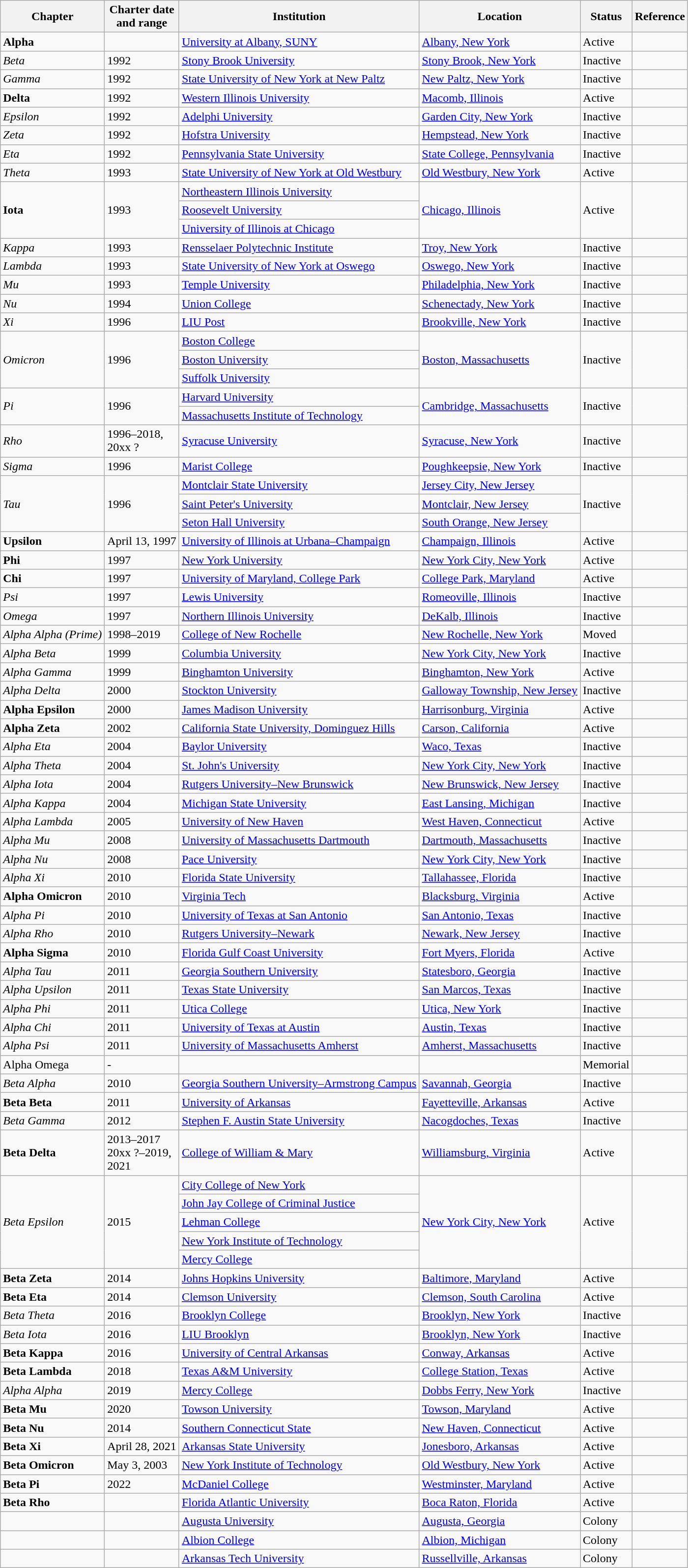<table class="wikitable sortable">
<tr>
<th>Chapter</th>
<th>Charter date<br>and range</th>
<th>Institution</th>
<th>Location</th>
<th>Status</th>
<th>Reference</th>
</tr>
<tr>
<td><strong>Alpha</strong></td>
<td></td>
<td><a href='#'>University at Albany, SUNY</a></td>
<td><a href='#'>Albany, New York</a></td>
<td>Active</td>
<td></td>
</tr>
<tr>
<td><em>Beta</em></td>
<td>1992</td>
<td><a href='#'>Stony Brook University</a></td>
<td><a href='#'>Stony Brook, New York</a></td>
<td>Inactive</td>
<td></td>
</tr>
<tr>
<td><em>Gamma</em></td>
<td>1992</td>
<td><a href='#'>State University of New York at New Paltz</a></td>
<td><a href='#'>New Paltz, New York</a></td>
<td>Inactive</td>
<td></td>
</tr>
<tr>
<td><strong>Delta</strong></td>
<td>1992</td>
<td><a href='#'>Western Illinois University</a></td>
<td><a href='#'>Macomb, Illinois</a></td>
<td>Active</td>
<td></td>
</tr>
<tr>
<td><em>Epsilon</em></td>
<td>1992</td>
<td><a href='#'>Adelphi University</a></td>
<td><a href='#'>Garden City, New York</a></td>
<td>Inactive</td>
<td></td>
</tr>
<tr>
<td><em>Zeta</em></td>
<td>1992</td>
<td><a href='#'>Hofstra University</a></td>
<td><a href='#'>Hempstead, New York</a></td>
<td>Inactive</td>
<td></td>
</tr>
<tr>
<td><em>Eta</em></td>
<td>1992</td>
<td><a href='#'>Pennsylvania State University</a></td>
<td><a href='#'>State College, Pennsylvania</a></td>
<td>Inactive</td>
<td></td>
</tr>
<tr>
<td><em>Theta</em></td>
<td>1993</td>
<td><a href='#'>State University of New York at Old Westbury</a></td>
<td><a href='#'>Old Westbury, New York</a></td>
<td>Active</td>
<td></td>
</tr>
<tr>
<td rowspan="3"><strong>Iota</strong></td>
<td rowspan="3">1993</td>
<td><a href='#'>Northeastern Illinois University</a></td>
<td rowspan="3"><a href='#'>Chicago, Illinois</a></td>
<td rowspan="3">Active</td>
<td rowspan="3"></td>
</tr>
<tr>
<td><a href='#'>Roosevelt University</a></td>
</tr>
<tr>
<td><a href='#'>University of Illinois at Chicago</a></td>
</tr>
<tr>
<td><em>Kappa</em></td>
<td>1993</td>
<td><a href='#'>Rensselaer Polytechnic Institute</a></td>
<td><a href='#'>Troy, New York</a></td>
<td>Inactive</td>
<td></td>
</tr>
<tr>
<td><em>Lambda</em></td>
<td>1993</td>
<td><a href='#'>State University of New York at Oswego</a></td>
<td><a href='#'>Oswego, New York</a></td>
<td>Inactive</td>
<td></td>
</tr>
<tr>
<td><em>Mu</em></td>
<td>1993</td>
<td><a href='#'>Temple University</a></td>
<td><a href='#'>Philadelphia, New York</a></td>
<td>Inactive</td>
<td></td>
</tr>
<tr>
<td><em>Nu</em></td>
<td>1994</td>
<td><a href='#'>Union College</a></td>
<td><a href='#'>Schenectady, New York</a></td>
<td>Inactive</td>
<td></td>
</tr>
<tr>
<td><em>Xi</em></td>
<td>1996</td>
<td><a href='#'>LIU Post</a></td>
<td><a href='#'>Brookville, New York</a></td>
<td>Inactive</td>
<td></td>
</tr>
<tr>
<td rowspan="3"><em>Omicron</em></td>
<td rowspan="3">1996</td>
<td><a href='#'>Boston College</a></td>
<td rowspan="3"><a href='#'>Boston, Massachusetts</a></td>
<td rowspan="3">Inactive</td>
<td rowspan="3"></td>
</tr>
<tr>
<td><a href='#'>Boston University</a></td>
</tr>
<tr>
<td><a href='#'>Suffolk University</a></td>
</tr>
<tr>
<td rowspan="2"><em>Pi</em></td>
<td rowspan="2">1996</td>
<td><a href='#'>Harvard University</a></td>
<td rowspan="2"><a href='#'>Cambridge, Massachusetts</a></td>
<td rowspan="2">Inactive</td>
<td rowspan="2"></td>
</tr>
<tr>
<td><a href='#'>Massachusetts Institute of Technology</a></td>
</tr>
<tr>
<td><em>Rho</em></td>
<td>1996–2018,<br>20xx ?</td>
<td><a href='#'>Syracuse University</a></td>
<td><a href='#'>Syracuse, New York</a></td>
<td>Inactive</td>
<td></td>
</tr>
<tr>
<td><em>Sigma</em></td>
<td>1996</td>
<td><a href='#'>Marist College</a></td>
<td><a href='#'>Poughkeepsie, New York</a></td>
<td>Inactive</td>
<td></td>
</tr>
<tr>
<td rowspan="3"><em>Tau</em></td>
<td rowspan="3">1996</td>
<td><a href='#'>Montclair State University</a></td>
<td><a href='#'>Jersey City, New Jersey</a></td>
<td rowspan="3">Inactive</td>
<td rowspan="3"></td>
</tr>
<tr>
<td><a href='#'>Saint Peter's University</a></td>
<td><a href='#'>Montclair, New Jersey</a></td>
</tr>
<tr>
<td><a href='#'>Seton Hall University</a></td>
<td><a href='#'>South Orange, New Jersey</a></td>
</tr>
<tr>
<td><strong>Upsilon</strong></td>
<td>April 13, 1997</td>
<td><a href='#'>University of Illinois at Urbana–Champaign</a></td>
<td><a href='#'>Champaign, Illinois</a></td>
<td>Active</td>
<td></td>
</tr>
<tr>
<td><strong>Phi</strong></td>
<td>1997</td>
<td><a href='#'>New York University</a></td>
<td><a href='#'>New York City, New York</a></td>
<td>Active</td>
<td></td>
</tr>
<tr>
<td><strong>Chi</strong></td>
<td>1997</td>
<td><a href='#'>University of Maryland, College Park</a></td>
<td><a href='#'>College Park, Maryland</a></td>
<td>Active</td>
<td></td>
</tr>
<tr>
<td><em>Psi</em></td>
<td>1997</td>
<td><a href='#'>Lewis University</a></td>
<td><a href='#'>Romeoville, Illinois</a></td>
<td>Inactive</td>
<td></td>
</tr>
<tr>
<td><em>Omega</em></td>
<td>1997</td>
<td><a href='#'>Northern Illinois University</a></td>
<td><a href='#'>DeKalb, Illinois</a></td>
<td>Inactive</td>
<td></td>
</tr>
<tr>
<td><em>Alpha Alpha (Prime)</em></td>
<td>1998–2019</td>
<td><a href='#'>College of New Rochelle</a></td>
<td><a href='#'>New Rochelle, New York</a></td>
<td>Moved</td>
<td></td>
</tr>
<tr>
<td><em>Alpha Beta</em></td>
<td>1999</td>
<td><a href='#'>Columbia University</a></td>
<td><a href='#'>New York City, New York</a></td>
<td>Inactive</td>
<td></td>
</tr>
<tr>
<td><em>Alpha Gamma</em></td>
<td>1999</td>
<td><a href='#'>Binghamton University</a></td>
<td><a href='#'>Binghamton, New York</a></td>
<td>Active</td>
<td></td>
</tr>
<tr>
<td><em>Alpha Delta</em></td>
<td>2000</td>
<td><a href='#'>Stockton University</a></td>
<td><a href='#'>Galloway Township, New Jersey</a></td>
<td>Inactive</td>
<td></td>
</tr>
<tr>
<td><strong>Alpha Epsilon</strong></td>
<td>2000</td>
<td><a href='#'>James Madison University</a></td>
<td><a href='#'>Harrisonburg, Virginia</a></td>
<td>Active</td>
<td></td>
</tr>
<tr>
<td><strong>Alpha Zeta</strong></td>
<td>2002</td>
<td><a href='#'>California State University, Dominguez Hills</a></td>
<td><a href='#'>Carson, California</a></td>
<td>Active</td>
<td></td>
</tr>
<tr>
<td><em>Alpha Eta</em></td>
<td>2004</td>
<td><a href='#'>Baylor University</a></td>
<td><a href='#'>Waco, Texas</a></td>
<td>Inactive</td>
<td></td>
</tr>
<tr>
<td><em>Alpha Theta</em></td>
<td>2004</td>
<td><a href='#'>St. John's University</a></td>
<td><a href='#'>New York City, New York</a></td>
<td>Inactive</td>
<td></td>
</tr>
<tr>
<td><em>Alpha Iota</em></td>
<td>2004</td>
<td><a href='#'>Rutgers University–New Brunswick</a></td>
<td><a href='#'>New Brunswick, New Jersey</a></td>
<td>Inactive</td>
<td></td>
</tr>
<tr>
<td><em>Alpha Kappa</em></td>
<td>2004</td>
<td><a href='#'>Michigan State University</a></td>
<td><a href='#'>East Lansing, Michigan</a></td>
<td>Inactive</td>
<td></td>
</tr>
<tr>
<td><em>Alpha Lambda</em></td>
<td>2005</td>
<td><a href='#'>University of New Haven</a></td>
<td><a href='#'>West Haven, Connecticut</a></td>
<td>Active</td>
<td></td>
</tr>
<tr>
<td><em>Alpha Mu</em></td>
<td>2008</td>
<td><a href='#'>University of Massachusetts Dartmouth</a></td>
<td><a href='#'>Dartmouth, Massachusetts</a></td>
<td>Inactive</td>
<td></td>
</tr>
<tr>
<td><em>Alpha Nu</em></td>
<td>2008</td>
<td><a href='#'>Pace University</a></td>
<td><a href='#'>New York City, New York</a></td>
<td>Inactive</td>
<td></td>
</tr>
<tr>
<td><em>Alpha Xi</em></td>
<td>2010</td>
<td><a href='#'>Florida State University</a></td>
<td><a href='#'>Tallahassee, Florida</a></td>
<td>Inactive</td>
<td></td>
</tr>
<tr>
<td><strong>Alpha Omicron</strong></td>
<td>2010</td>
<td><a href='#'>Virginia Tech</a></td>
<td><a href='#'>Blacksburg, Virginia</a></td>
<td>Active</td>
<td></td>
</tr>
<tr>
<td><em>Alpha Pi</em></td>
<td>2010</td>
<td><a href='#'>University of Texas at San Antonio</a></td>
<td><a href='#'>San Antonio, Texas</a></td>
<td>Inactive</td>
<td></td>
</tr>
<tr>
<td><em>Alpha Rho</em></td>
<td>2010</td>
<td><a href='#'>Rutgers University–Newark</a></td>
<td><a href='#'>Newark, New Jersey</a></td>
<td>Inactive</td>
<td></td>
</tr>
<tr>
<td><strong>Alpha Sigma</strong></td>
<td>2010</td>
<td><a href='#'>Florida Gulf Coast University</a></td>
<td><a href='#'>Fort Myers, Florida</a></td>
<td>Active</td>
<td></td>
</tr>
<tr>
<td><em>Alpha Tau</em></td>
<td>2011</td>
<td><a href='#'>Georgia Southern University</a></td>
<td><a href='#'>Statesboro, Georgia</a></td>
<td>Inactive</td>
<td></td>
</tr>
<tr>
<td><em>Alpha Upsilon</em></td>
<td>2011</td>
<td><a href='#'>Texas State University</a></td>
<td><a href='#'>San Marcos, Texas</a></td>
<td>Inactive</td>
<td></td>
</tr>
<tr>
<td><em>Alpha Phi</em></td>
<td>2011</td>
<td><a href='#'>Utica College</a></td>
<td><a href='#'>Utica, New York</a></td>
<td>Inactive</td>
<td></td>
</tr>
<tr>
<td><em>Alpha Chi</em></td>
<td>2011</td>
<td><a href='#'>University of Texas at Austin</a></td>
<td><a href='#'>Austin, Texas</a></td>
<td>Inactive</td>
<td></td>
</tr>
<tr>
<td><em>Alpha Psi</em></td>
<td>2011</td>
<td><a href='#'>University of Massachusetts Amherst</a></td>
<td><a href='#'>Amherst, Massachusetts</a></td>
<td>Inactive</td>
<td></td>
</tr>
<tr>
<td>Alpha Omega</td>
<td>-</td>
<td></td>
<td></td>
<td>Memorial</td>
<td></td>
</tr>
<tr>
<td><em>Beta Alpha</em></td>
<td>2010</td>
<td><a href='#'>Georgia Southern University–Armstrong Campus</a></td>
<td><a href='#'>Savannah, Georgia</a></td>
<td>Inactive</td>
<td></td>
</tr>
<tr>
<td><strong>Beta Beta</strong></td>
<td>2011</td>
<td><a href='#'>University of Arkansas</a></td>
<td><a href='#'>Fayetteville, Arkansas</a></td>
<td>Active</td>
<td></td>
</tr>
<tr>
<td><em>Beta Gamma</em></td>
<td>2012</td>
<td><a href='#'>Stephen F. Austin State University</a></td>
<td><a href='#'>Nacogdoches, Texas</a></td>
<td>Inactive</td>
<td></td>
</tr>
<tr>
<td><strong>Beta Delta</strong></td>
<td>2013–2017<br>20xx ?–2019,<br>2021</td>
<td><a href='#'>College of William & Mary</a></td>
<td><a href='#'>Williamsburg, Virginia</a></td>
<td>Active</td>
<td></td>
</tr>
<tr>
<td rowspan="5"><em>Beta Epsilon</em></td>
<td rowspan="5">2015</td>
<td><a href='#'>City College of New York</a></td>
<td rowspan="5"><a href='#'>New York City, New York</a></td>
<td rowspan="5">Active</td>
<td rowspan="5"></td>
</tr>
<tr>
<td><a href='#'>John Jay College of Criminal Justice</a></td>
</tr>
<tr>
<td><a href='#'>Lehman College</a></td>
</tr>
<tr>
<td><a href='#'>New York Institute of Technology</a></td>
</tr>
<tr>
<td><a href='#'>Mercy College</a></td>
</tr>
<tr>
<td><strong>Beta Zeta</strong></td>
<td>2014</td>
<td><a href='#'>Johns Hopkins University</a></td>
<td><a href='#'>Baltimore, Maryland</a></td>
<td>Active</td>
<td></td>
</tr>
<tr>
<td><strong>Beta Eta</strong></td>
<td>2014</td>
<td><a href='#'>Clemson University</a></td>
<td><a href='#'>Clemson, South Carolina</a></td>
<td>Active</td>
<td></td>
</tr>
<tr>
<td><em>Beta Theta</em></td>
<td>2016</td>
<td><a href='#'>Brooklyn College</a></td>
<td><a href='#'>Brooklyn, New York</a></td>
<td>Inactive</td>
<td></td>
</tr>
<tr>
<td><em>Beta Iota</em></td>
<td>2016</td>
<td><a href='#'>LIU Brooklyn</a></td>
<td><a href='#'>Brooklyn, New York</a></td>
<td>Inactive</td>
<td></td>
</tr>
<tr>
<td><strong>Beta Kappa</strong></td>
<td>2016</td>
<td><a href='#'>University of Central Arkansas</a></td>
<td><a href='#'>Conway, Arkansas</a></td>
<td>Active</td>
<td></td>
</tr>
<tr>
<td><strong>Beta Lambda</strong></td>
<td>2018</td>
<td><a href='#'>Texas A&M University</a></td>
<td><a href='#'>College Station, Texas</a></td>
<td>Active</td>
<td></td>
</tr>
<tr>
<td><em>Alpha Alpha</em></td>
<td>2019</td>
<td><a href='#'>Mercy College</a></td>
<td><a href='#'>Dobbs Ferry, New York</a></td>
<td>Inactive</td>
<td></td>
</tr>
<tr>
<td><strong>Beta Mu</strong></td>
<td>2020</td>
<td><a href='#'>Towson University</a></td>
<td><a href='#'>Towson, Maryland</a></td>
<td>Active</td>
<td></td>
</tr>
<tr>
<td><strong>Beta Nu</strong></td>
<td>2014</td>
<td><a href='#'>Southern Connecticut State</a></td>
<td><a href='#'>New Haven, Connecticut</a></td>
<td>Active</td>
<td></td>
</tr>
<tr>
<td><strong>Beta Xi</strong></td>
<td>April 28, 2021</td>
<td><a href='#'>Arkansas State University</a></td>
<td><a href='#'>Jonesboro, Arkansas</a></td>
<td>Active</td>
<td></td>
</tr>
<tr>
<td><strong>Beta Omicron</strong></td>
<td>May 3, 2003</td>
<td><a href='#'>New York Institute of Technology</a></td>
<td><a href='#'>Old Westbury, New York</a></td>
<td>Active</td>
<td></td>
</tr>
<tr>
<td><strong>Beta Pi</strong></td>
<td>2022</td>
<td><a href='#'>McDaniel College</a></td>
<td><a href='#'>Westminster, Maryland</a></td>
<td>Active</td>
<td></td>
</tr>
<tr>
<td><strong>Beta Rho</strong></td>
<td></td>
<td><a href='#'>Florida Atlantic University</a></td>
<td><a href='#'>Boca Raton, Florida</a></td>
<td>Active</td>
<td></td>
</tr>
<tr>
<td></td>
<td></td>
<td><a href='#'>Augusta University</a></td>
<td><a href='#'>Augusta, Georgia</a></td>
<td>Colony</td>
<td></td>
</tr>
<tr>
<td></td>
<td></td>
<td><a href='#'>Albion College</a></td>
<td><a href='#'>Albion, Michigan</a></td>
<td>Colony</td>
<td></td>
</tr>
<tr>
<td></td>
<td></td>
<td><a href='#'>Arkansas Tech University</a></td>
<td><a href='#'>Russellville, Arkansas</a></td>
<td>Colony</td>
<td></td>
</tr>
</table>
